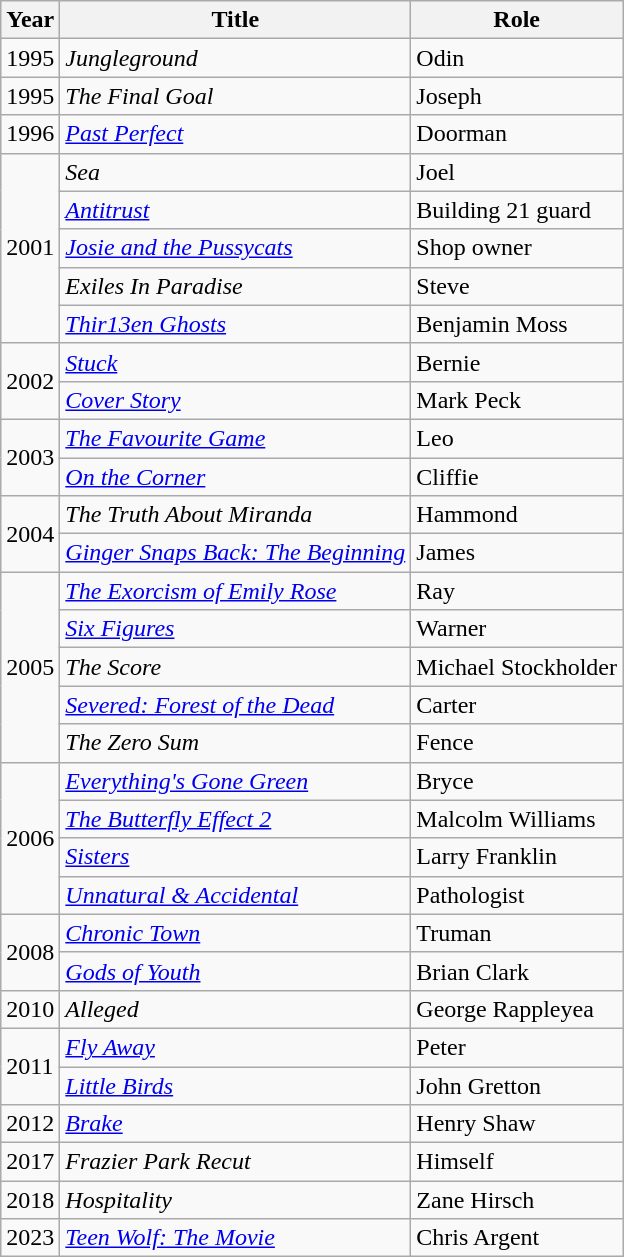<table class="wikitable sortable">
<tr>
<th>Year</th>
<th>Title</th>
<th>Role</th>
</tr>
<tr>
<td>1995</td>
<td><em>Jungleground</em></td>
<td>Odin</td>
</tr>
<tr>
<td>1995</td>
<td data-sort-value="Final Goal, The"><em>The Final Goal</em></td>
<td>Joseph</td>
</tr>
<tr>
<td>1996</td>
<td><em><a href='#'>Past Perfect</a></em></td>
<td>Doorman</td>
</tr>
<tr>
<td rowspan="5">2001</td>
<td><em>Sea</em></td>
<td>Joel</td>
</tr>
<tr>
<td><em><a href='#'>Antitrust</a></em></td>
<td>Building 21 guard</td>
</tr>
<tr>
<td><em><a href='#'>Josie and the Pussycats</a></em></td>
<td>Shop owner</td>
</tr>
<tr>
<td><em>Exiles In Paradise</em></td>
<td>Steve</td>
</tr>
<tr>
<td><em><a href='#'>Thir13en Ghosts</a></em></td>
<td>Benjamin Moss</td>
</tr>
<tr>
<td rowspan="2">2002</td>
<td><em><a href='#'>Stuck</a></em></td>
<td>Bernie</td>
</tr>
<tr>
<td><em><a href='#'>Cover Story</a></em></td>
<td>Mark Peck</td>
</tr>
<tr>
<td rowspan="2">2003</td>
<td data-sort-value="Favourite Game, The"><em><a href='#'>The Favourite Game</a></em></td>
<td>Leo</td>
</tr>
<tr>
<td><em><a href='#'>On the Corner</a></em></td>
<td>Cliffie</td>
</tr>
<tr>
<td rowspan="2">2004</td>
<td data-sort-value="Truth About Miranda, The"><em>The Truth About Miranda</em></td>
<td>Hammond</td>
</tr>
<tr>
<td><em><a href='#'>Ginger Snaps Back: The Beginning</a></em></td>
<td>James</td>
</tr>
<tr>
<td rowspan="5">2005</td>
<td data-sort-value="Exorcism of Emily Rose, The"><em><a href='#'>The Exorcism of Emily Rose</a></em></td>
<td>Ray</td>
</tr>
<tr>
<td><em><a href='#'>Six Figures</a></em></td>
<td>Warner</td>
</tr>
<tr>
<td data-sort-value="Score, The"><em>The Score</em></td>
<td>Michael Stockholder</td>
</tr>
<tr>
<td><em><a href='#'>Severed: Forest of the Dead</a></em></td>
<td>Carter</td>
</tr>
<tr>
<td data-sort-value="Zero Sum, The"><em>The Zero Sum</em></td>
<td>Fence</td>
</tr>
<tr>
<td rowspan="4">2006</td>
<td><em><a href='#'>Everything's Gone Green</a></em></td>
<td>Bryce</td>
</tr>
<tr>
<td data-sort-value="Butterfly Effect 2, The"><em><a href='#'>The Butterfly Effect 2</a></em></td>
<td>Malcolm Williams</td>
</tr>
<tr>
<td><em><a href='#'>Sisters</a></em></td>
<td>Larry Franklin</td>
</tr>
<tr>
<td><em><a href='#'>Unnatural & Accidental</a></em></td>
<td>Pathologist</td>
</tr>
<tr>
<td rowspan="2">2008</td>
<td><em><a href='#'>Chronic Town</a></em></td>
<td>Truman</td>
</tr>
<tr>
<td><em><a href='#'>Gods of Youth</a></em></td>
<td>Brian Clark</td>
</tr>
<tr>
<td>2010</td>
<td><em>Alleged</em></td>
<td>George Rappleyea</td>
</tr>
<tr>
<td rowspan="2">2011</td>
<td><em><a href='#'>Fly Away</a></em></td>
<td>Peter</td>
</tr>
<tr>
<td><em><a href='#'>Little Birds</a></em></td>
<td>John Gretton</td>
</tr>
<tr>
<td>2012</td>
<td><em><a href='#'>Brake</a></em></td>
<td>Henry Shaw</td>
</tr>
<tr>
<td>2017</td>
<td><em>Frazier Park Recut</em></td>
<td>Himself</td>
</tr>
<tr>
<td>2018</td>
<td><em>Hospitality</em></td>
<td>Zane Hirsch</td>
</tr>
<tr>
<td>2023</td>
<td><em><a href='#'>Teen Wolf: The Movie</a></em></td>
<td>Chris Argent</td>
</tr>
</table>
